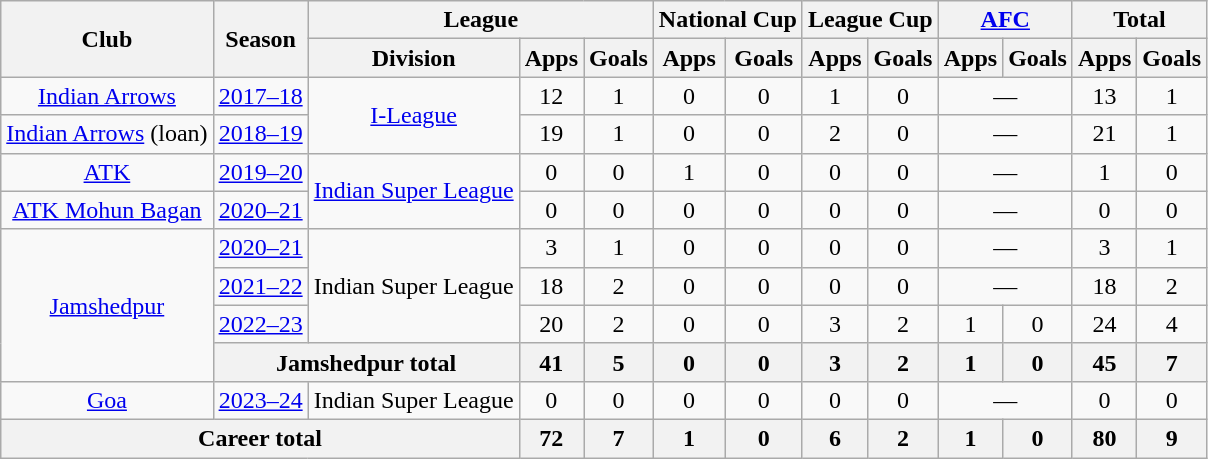<table class="wikitable" style="text-align: center;">
<tr>
<th rowspan="2">Club</th>
<th rowspan="2">Season</th>
<th colspan="3">League</th>
<th colspan="2">National Cup</th>
<th colspan="2">League Cup</th>
<th colspan="2"><a href='#'>AFC</a></th>
<th colspan="2">Total</th>
</tr>
<tr>
<th>Division</th>
<th>Apps</th>
<th>Goals</th>
<th>Apps</th>
<th>Goals</th>
<th>Apps</th>
<th>Goals</th>
<th>Apps</th>
<th>Goals</th>
<th>Apps</th>
<th>Goals</th>
</tr>
<tr>
<td rowspan="1"><a href='#'>Indian Arrows</a></td>
<td><a href='#'>2017–18</a></td>
<td rowspan="2"><a href='#'>I-League</a></td>
<td>12</td>
<td>1</td>
<td>0</td>
<td>0</td>
<td>1</td>
<td>0</td>
<td colspan="2">—</td>
<td>13</td>
<td>1</td>
</tr>
<tr>
<td rowspan="1"><a href='#'>Indian Arrows</a> (loan)</td>
<td><a href='#'>2018–19</a></td>
<td>19</td>
<td>1</td>
<td>0</td>
<td>0</td>
<td>2</td>
<td>0</td>
<td colspan="2">—</td>
<td>21</td>
<td>1</td>
</tr>
<tr>
<td rowspan="1"><a href='#'>ATK</a></td>
<td><a href='#'>2019–20</a></td>
<td rowspan="2"><a href='#'>Indian Super League</a></td>
<td>0</td>
<td>0</td>
<td>1</td>
<td>0</td>
<td>0</td>
<td>0</td>
<td colspan="2">—</td>
<td>1</td>
<td>0</td>
</tr>
<tr>
<td rowspan="1"><a href='#'>ATK Mohun Bagan</a></td>
<td><a href='#'>2020–21</a></td>
<td>0</td>
<td>0</td>
<td>0</td>
<td>0</td>
<td>0</td>
<td>0</td>
<td colspan="2">—</td>
<td>0</td>
<td>0</td>
</tr>
<tr>
<td rowspan="4"><a href='#'>Jamshedpur</a></td>
<td><a href='#'>2020–21</a></td>
<td rowspan="3">Indian Super League</td>
<td>3</td>
<td>1</td>
<td>0</td>
<td>0</td>
<td>0</td>
<td>0</td>
<td colspan="2">—</td>
<td>3</td>
<td>1</td>
</tr>
<tr>
<td><a href='#'>2021–22</a></td>
<td>18</td>
<td>2</td>
<td>0</td>
<td>0</td>
<td>0</td>
<td>0</td>
<td colspan="2">—</td>
<td>18</td>
<td>2</td>
</tr>
<tr>
<td><a href='#'>2022–23</a></td>
<td>20</td>
<td>2</td>
<td>0</td>
<td>0</td>
<td>3</td>
<td>2</td>
<td>1</td>
<td>0</td>
<td>24</td>
<td>4</td>
</tr>
<tr>
<th colspan="2">Jamshedpur total</th>
<th>41</th>
<th>5</th>
<th>0</th>
<th>0</th>
<th>3</th>
<th>2</th>
<th>1</th>
<th>0</th>
<th>45</th>
<th>7</th>
</tr>
<tr>
<td rowspan="1"><a href='#'>Goa</a></td>
<td><a href='#'>2023–24</a></td>
<td rowspan="1">Indian Super League</td>
<td>0</td>
<td>0</td>
<td>0</td>
<td>0</td>
<td>0</td>
<td>0</td>
<td colspan="2">—</td>
<td>0</td>
<td>0</td>
</tr>
<tr>
<th colspan="3">Career total</th>
<th>72</th>
<th>7</th>
<th>1</th>
<th>0</th>
<th>6</th>
<th>2</th>
<th>1</th>
<th>0</th>
<th>80</th>
<th>9</th>
</tr>
</table>
